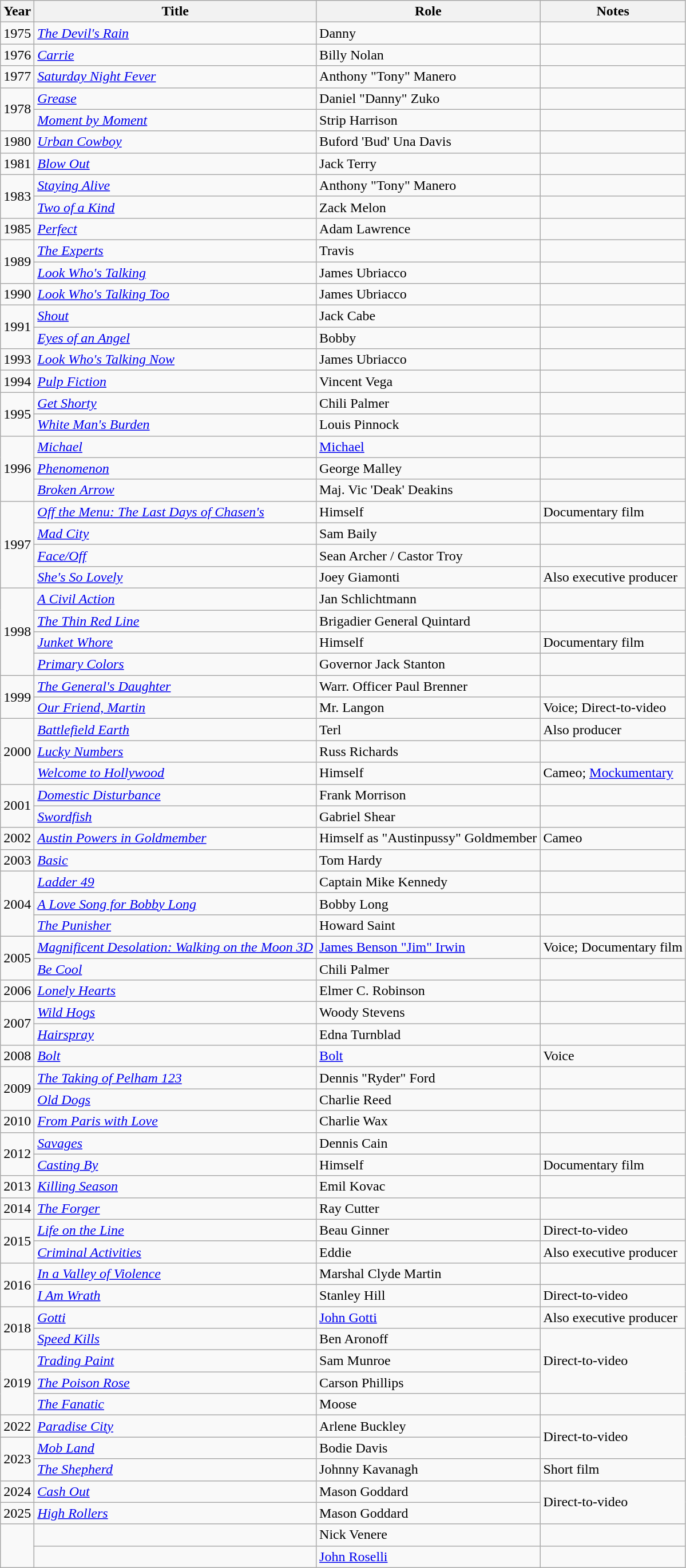<table class="wikitable sortable plainrowheaders">
<tr>
<th scope="col">Year</th>
<th scope="col">Title</th>
<th scope="col">Role</th>
<th scope="col" class="unsortable">Notes</th>
</tr>
<tr>
<td style="text-align:center;">1975</td>
<td scope="row"><em><a href='#'>The Devil's Rain</a></em></td>
<td>Danny</td>
<td></td>
</tr>
<tr>
<td style="text-align:center;">1976</td>
<td scope="row"><em><a href='#'>Carrie</a></em></td>
<td>Billy Nolan</td>
<td></td>
</tr>
<tr>
<td style="text-align:center;">1977</td>
<td scope="row"><em><a href='#'>Saturday Night Fever</a></em></td>
<td>Anthony "Tony" Manero</td>
<td></td>
</tr>
<tr>
<td rowspan=2 style="text-align:center;">1978</td>
<td scope="row"><em><a href='#'>Grease</a></em></td>
<td>Daniel "Danny" Zuko</td>
<td></td>
</tr>
<tr>
<td scope="row"><em><a href='#'>Moment by Moment</a></em></td>
<td>Strip Harrison</td>
<td></td>
</tr>
<tr>
<td style="text-align:center;">1980</td>
<td scope="row"><em><a href='#'>Urban Cowboy</a></em></td>
<td>Buford 'Bud' Una Davis</td>
<td></td>
</tr>
<tr>
<td style="text-align:center;">1981</td>
<td scope="row"><em><a href='#'>Blow Out</a></em></td>
<td>Jack Terry</td>
<td></td>
</tr>
<tr>
<td rowspan=2 style="text-align:center;">1983</td>
<td scope="row"><em><a href='#'>Staying Alive</a></em></td>
<td>Anthony "Tony" Manero</td>
<td></td>
</tr>
<tr>
<td scope="row"><em><a href='#'>Two of a Kind</a></em></td>
<td>Zack Melon</td>
<td></td>
</tr>
<tr>
<td style="text-align:center;">1985</td>
<td scope="row"><em><a href='#'>Perfect</a></em></td>
<td>Adam Lawrence</td>
<td></td>
</tr>
<tr>
<td rowspan=2 style="text-align:center;">1989</td>
<td scope="row"><em><a href='#'>The Experts</a></em></td>
<td>Travis</td>
<td></td>
</tr>
<tr>
<td scope="row"><em><a href='#'>Look Who's Talking</a></em></td>
<td>James Ubriacco</td>
<td></td>
</tr>
<tr>
<td style="text-align:center;">1990</td>
<td scope="row"><em><a href='#'>Look Who's Talking Too</a></em></td>
<td>James Ubriacco</td>
<td></td>
</tr>
<tr>
<td rowspan=2 style="text-align:center;">1991</td>
<td scope="row"><em><a href='#'>Shout</a></em></td>
<td>Jack Cabe</td>
<td></td>
</tr>
<tr>
<td scope="row"><em><a href='#'>Eyes of an Angel</a></em></td>
<td>Bobby</td>
<td></td>
</tr>
<tr>
<td style="text-align:center;">1993</td>
<td scope="row"><em><a href='#'>Look Who's Talking Now</a></em></td>
<td>James Ubriacco</td>
<td></td>
</tr>
<tr>
<td style="text-align:center;">1994</td>
<td scope="row"><em><a href='#'>Pulp Fiction</a></em></td>
<td>Vincent Vega</td>
<td></td>
</tr>
<tr>
<td rowspan=2 style="text-align:center;">1995</td>
<td scope="row"><em><a href='#'>Get Shorty</a></em></td>
<td>Chili Palmer</td>
<td></td>
</tr>
<tr>
<td scope="row"><em><a href='#'>White Man's Burden</a></em></td>
<td>Louis Pinnock</td>
<td></td>
</tr>
<tr>
<td rowspan=3 style="text-align:center;">1996</td>
<td scope="row"><em><a href='#'>Michael</a></em></td>
<td><a href='#'>Michael</a></td>
<td></td>
</tr>
<tr>
<td scope="row"><em><a href='#'>Phenomenon</a></em></td>
<td>George Malley</td>
<td></td>
</tr>
<tr>
<td scope="row"><em><a href='#'>Broken Arrow</a></em></td>
<td>Maj. Vic 'Deak' Deakins</td>
<td></td>
</tr>
<tr>
<td rowspan=4 style="text-align:center;">1997</td>
<td scope="row"><em><a href='#'>Off the Menu: The Last Days of Chasen's</a></em></td>
<td>Himself</td>
<td>Documentary film</td>
</tr>
<tr>
<td scope="row"><em><a href='#'>Mad City</a></em></td>
<td>Sam Baily</td>
<td></td>
</tr>
<tr>
<td scope="row"><em><a href='#'>Face/Off</a></em></td>
<td>Sean Archer / Castor Troy</td>
<td></td>
</tr>
<tr>
<td scope="row"><em><a href='#'>She's So Lovely</a></em></td>
<td>Joey Giamonti</td>
<td>Also executive producer</td>
</tr>
<tr>
<td rowspan=4 style="text-align:center;">1998</td>
<td scope="row"><em><a href='#'>A Civil Action</a></em></td>
<td>Jan Schlichtmann</td>
<td></td>
</tr>
<tr>
<td scope="row"><em><a href='#'>The Thin Red Line</a></em></td>
<td>Brigadier General Quintard</td>
<td></td>
</tr>
<tr>
<td scope="row"><em><a href='#'>Junket Whore</a></em></td>
<td>Himself</td>
<td>Documentary film</td>
</tr>
<tr>
<td scope="row"><em><a href='#'>Primary Colors</a></em></td>
<td>Governor Jack Stanton</td>
<td></td>
</tr>
<tr>
<td rowspan=2 style="text-align:center;">1999</td>
<td scope="row"><em><a href='#'>The General's Daughter</a></em></td>
<td>Warr. Officer Paul Brenner</td>
<td></td>
</tr>
<tr>
<td scope="row"><em><a href='#'>Our Friend, Martin</a></em></td>
<td>Mr. Langon</td>
<td>Voice; Direct-to-video</td>
</tr>
<tr>
<td rowspan="3" style="text-align:center;">2000</td>
<td scope="row"><em><a href='#'>Battlefield Earth</a></em></td>
<td>Terl</td>
<td>Also producer</td>
</tr>
<tr>
<td scope="row"><em><a href='#'>Lucky Numbers</a></em></td>
<td>Russ Richards</td>
<td></td>
</tr>
<tr>
<td scope="row"><em><a href='#'>Welcome to Hollywood</a></em></td>
<td>Himself</td>
<td>Cameo; <a href='#'>Mockumentary</a></td>
</tr>
<tr>
<td rowspan=2 style="text-align:center;">2001</td>
<td scope="row"><em><a href='#'>Domestic Disturbance</a></em></td>
<td>Frank Morrison</td>
<td></td>
</tr>
<tr>
<td scope="row"><em><a href='#'>Swordfish</a></em></td>
<td>Gabriel Shear</td>
<td></td>
</tr>
<tr>
<td style="text-align:center;">2002</td>
<td scope="row"><em><a href='#'>Austin Powers in Goldmember</a></em></td>
<td>Himself as "Austinpussy" Goldmember</td>
<td>Cameo</td>
</tr>
<tr>
<td style="text-align:center;">2003</td>
<td scope="row"><em><a href='#'>Basic</a></em></td>
<td>Tom Hardy</td>
<td></td>
</tr>
<tr>
<td rowspan="3" style="text-align:center;">2004</td>
<td scope="row"><em><a href='#'>Ladder 49</a></em></td>
<td>Captain Mike Kennedy</td>
<td></td>
</tr>
<tr>
<td scope="row"><em><a href='#'>A Love Song for Bobby Long</a></em></td>
<td>Bobby Long</td>
<td></td>
</tr>
<tr>
<td scope="row"><em><a href='#'>The Punisher</a></em></td>
<td>Howard Saint</td>
<td></td>
</tr>
<tr>
<td rowspan=2 style="text-align:center;">2005</td>
<td scope="row"><em><a href='#'>Magnificent Desolation: Walking on the Moon 3D</a></em></td>
<td><a href='#'>James Benson "Jim" Irwin</a></td>
<td>Voice; Documentary film</td>
</tr>
<tr>
<td scope="row"><em><a href='#'>Be Cool</a></em></td>
<td>Chili Palmer</td>
<td></td>
</tr>
<tr>
<td style="text-align:center;">2006</td>
<td scope="row"><em><a href='#'>Lonely Hearts</a></em></td>
<td>Elmer C. Robinson</td>
<td></td>
</tr>
<tr>
<td rowspan=2 style="text-align:center;">2007</td>
<td scope="row"><em><a href='#'>Wild Hogs</a></em></td>
<td>Woody Stevens</td>
<td></td>
</tr>
<tr>
<td scope="row"><em><a href='#'>Hairspray</a></em></td>
<td>Edna Turnblad</td>
<td></td>
</tr>
<tr>
<td style="text-align:center;">2008</td>
<td scope="row"><em><a href='#'>Bolt</a></em></td>
<td><a href='#'>Bolt</a></td>
<td>Voice</td>
</tr>
<tr>
<td rowspan=2 style="text-align:center;">2009</td>
<td scope="row"><em><a href='#'>The Taking of Pelham 123</a></em></td>
<td>Dennis "Ryder" Ford</td>
<td></td>
</tr>
<tr>
<td scope="row"><em><a href='#'>Old Dogs</a></em></td>
<td>Charlie Reed</td>
<td></td>
</tr>
<tr>
<td style="text-align:center;">2010</td>
<td scope="row"><em><a href='#'>From Paris with Love</a></em></td>
<td>Charlie Wax</td>
<td></td>
</tr>
<tr>
<td rowspan="2" style="text-align:center;">2012</td>
<td scope="row"><em><a href='#'>Savages</a></em></td>
<td>Dennis Cain</td>
<td></td>
</tr>
<tr>
<td scope="row"><em><a href='#'>Casting By</a></em></td>
<td>Himself</td>
<td>Documentary film</td>
</tr>
<tr>
<td style="text-align:center;">2013</td>
<td scope="row"><em><a href='#'>Killing Season</a></em></td>
<td>Emil Kovac</td>
<td></td>
</tr>
<tr>
<td style="text-align:center;">2014</td>
<td scope="row"><em><a href='#'>The Forger</a></em></td>
<td>Ray Cutter</td>
<td></td>
</tr>
<tr>
<td rowspan=2 style="text-align:center;">2015</td>
<td scope="row"><em><a href='#'>Life on the Line</a></em></td>
<td>Beau Ginner</td>
<td>Direct-to-video</td>
</tr>
<tr>
<td scope="row"><em><a href='#'>Criminal Activities</a></em></td>
<td>Eddie</td>
<td>Also executive producer</td>
</tr>
<tr>
<td rowspan=2 style="text-align:center;">2016</td>
<td scope="row"><em><a href='#'>In a Valley of Violence</a></em></td>
<td>Marshal Clyde Martin</td>
<td></td>
</tr>
<tr>
<td scope="row"><em><a href='#'>I Am Wrath</a></em></td>
<td>Stanley Hill</td>
<td>Direct-to-video</td>
</tr>
<tr>
<td rowspan=2 style="text-align:center;">2018</td>
<td scope="row"><em><a href='#'>Gotti</a></em></td>
<td><a href='#'>John Gotti</a></td>
<td>Also executive producer</td>
</tr>
<tr>
<td scope="row"><em><a href='#'>Speed Kills</a></em></td>
<td>Ben Aronoff</td>
<td rowspan=3>Direct-to-video</td>
</tr>
<tr>
<td rowspan=3 style="text-align:center;">2019</td>
<td scope="row"><em><a href='#'>Trading Paint</a></em></td>
<td>Sam Munroe</td>
</tr>
<tr>
<td scope="row"><em><a href='#'>The Poison Rose</a></em></td>
<td>Carson Phillips</td>
</tr>
<tr>
<td scope="row"><em><a href='#'>The Fanatic</a></em></td>
<td>Moose</td>
<td></td>
</tr>
<tr>
<td style="text-align:center;">2022</td>
<td><em><a href='#'>Paradise City</a></em></td>
<td>Arlene Buckley</td>
<td rowspan=2>Direct-to-video</td>
</tr>
<tr>
<td rowspan=2 style="text-align:center;">2023</td>
<td><em><a href='#'>Mob Land</a></em></td>
<td>Bodie Davis</td>
</tr>
<tr>
<td><em><a href='#'>The Shepherd</a></em></td>
<td>Johnny Kavanagh</td>
<td>Short film</td>
</tr>
<tr>
<td style="text-align:center;">2024</td>
<td><em><a href='#'>Cash Out</a></em></td>
<td>Mason Goddard</td>
<td rowspan="2">Direct-to-video</td>
</tr>
<tr>
<td style="text-align:center;">2025</td>
<td><em><a href='#'>High Rollers</a></em></td>
<td>Mason Goddard</td>
</tr>
<tr>
<td rowspan=2 style="text-align:center;"></td>
<td></td>
<td>Nick Venere</td>
<td></td>
</tr>
<tr>
<td></td>
<td><a href='#'>John Roselli</a></td>
<td></td>
</tr>
</table>
